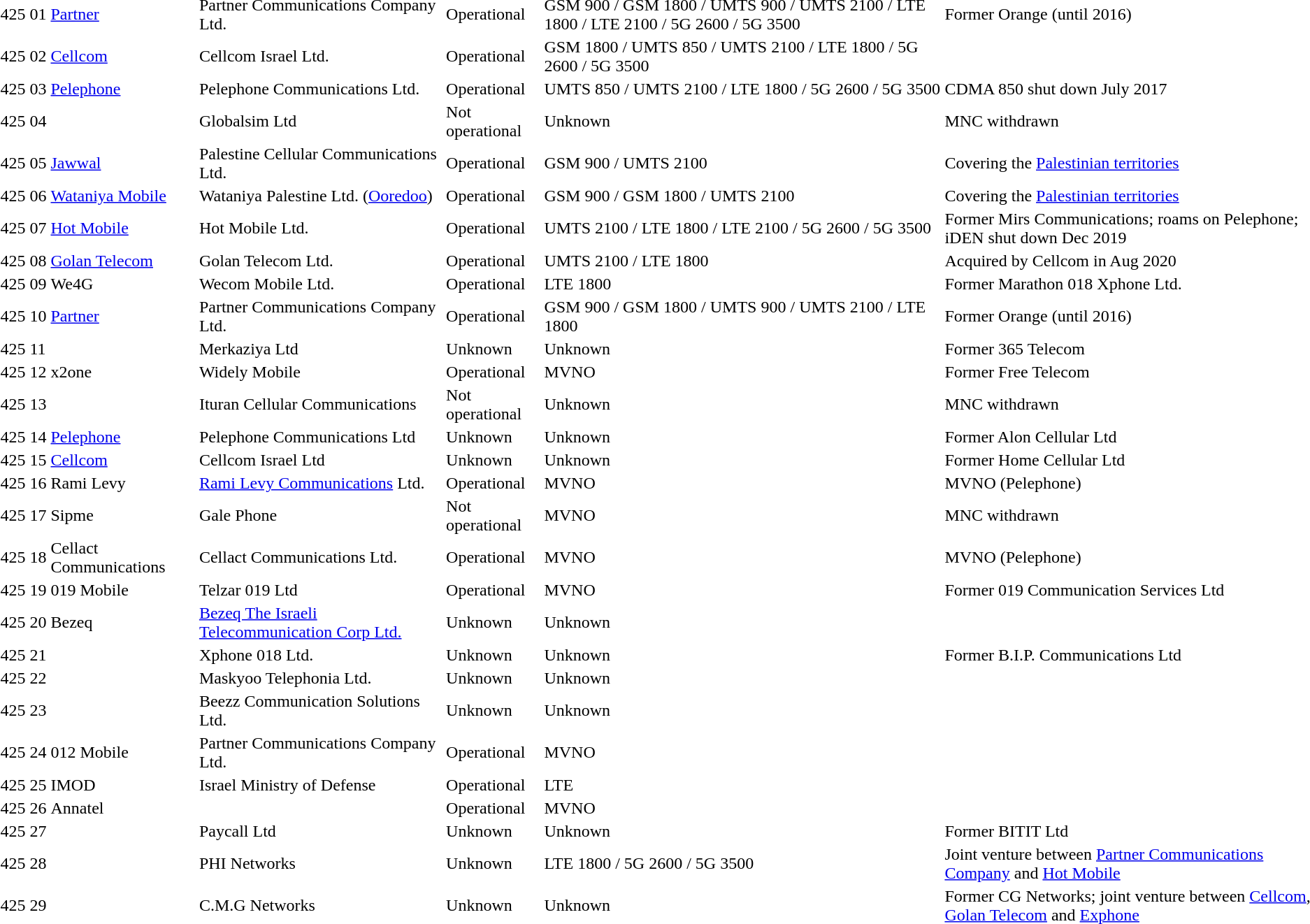<table>
<tr>
<td>425</td>
<td>01</td>
<td><a href='#'>Partner</a></td>
<td>Partner Communications Company Ltd.</td>
<td>Operational</td>
<td>GSM 900 / GSM 1800 / UMTS 900 / UMTS 2100 / LTE 1800 / LTE 2100 / 5G 2600 / 5G 3500</td>
<td>Former Orange (until 2016)</td>
</tr>
<tr>
<td>425</td>
<td>02</td>
<td><a href='#'>Cellcom</a></td>
<td>Cellcom Israel Ltd.</td>
<td>Operational</td>
<td>GSM 1800 / UMTS 850 / UMTS 2100 / LTE 1800 / 5G 2600 / 5G 3500</td>
<td></td>
</tr>
<tr>
<td>425</td>
<td>03</td>
<td><a href='#'>Pelephone</a></td>
<td>Pelephone Communications Ltd.</td>
<td>Operational</td>
<td>UMTS 850 / UMTS 2100 / LTE 1800 / 5G 2600 / 5G 3500</td>
<td>CDMA 850 shut down July 2017</td>
</tr>
<tr>
<td>425</td>
<td>04</td>
<td></td>
<td>Globalsim Ltd</td>
<td>Not operational</td>
<td>Unknown</td>
<td> MNC withdrawn</td>
</tr>
<tr>
<td>425</td>
<td>05</td>
<td><a href='#'>Jawwal</a></td>
<td>Palestine Cellular Communications Ltd.</td>
<td>Operational</td>
<td>GSM 900 / UMTS 2100</td>
<td>Covering the <a href='#'>Palestinian territories</a></td>
</tr>
<tr>
<td>425</td>
<td>06</td>
<td><a href='#'>Wataniya Mobile</a></td>
<td>Wataniya Palestine Ltd. (<a href='#'>Ooredoo</a>)</td>
<td>Operational</td>
<td>GSM 900 / GSM 1800 / UMTS 2100</td>
<td>Covering the <a href='#'>Palestinian territories</a></td>
</tr>
<tr>
<td>425</td>
<td>07</td>
<td><a href='#'>Hot Mobile</a></td>
<td>Hot Mobile Ltd.</td>
<td>Operational</td>
<td>UMTS 2100 / LTE 1800 / LTE 2100 / 5G 2600 / 5G 3500</td>
<td>Former Mirs Communications; roams on Pelephone; iDEN shut down Dec 2019</td>
</tr>
<tr>
<td>425</td>
<td>08</td>
<td><a href='#'>Golan Telecom</a></td>
<td>Golan Telecom Ltd.</td>
<td>Operational</td>
<td>UMTS 2100 / LTE 1800</td>
<td>Acquired by Cellcom in Aug 2020</td>
</tr>
<tr>
<td>425</td>
<td>09</td>
<td>We4G</td>
<td>Wecom Mobile Ltd.</td>
<td>Operational</td>
<td>LTE 1800</td>
<td>Former Marathon 018 Xphone Ltd.</td>
</tr>
<tr>
<td>425</td>
<td>10</td>
<td><a href='#'>Partner</a></td>
<td>Partner Communications Company Ltd.</td>
<td>Operational</td>
<td>GSM 900 / GSM 1800 / UMTS 900 / UMTS 2100 / LTE 1800</td>
<td>Former Orange (until 2016)</td>
</tr>
<tr>
<td>425</td>
<td>11</td>
<td></td>
<td>Merkaziya Ltd</td>
<td>Unknown</td>
<td>Unknown</td>
<td>Former 365 Telecom</td>
</tr>
<tr>
<td>425</td>
<td>12</td>
<td>x2one</td>
<td>Widely Mobile</td>
<td>Operational</td>
<td>MVNO</td>
<td>Former Free Telecom</td>
</tr>
<tr>
<td>425</td>
<td>13</td>
<td></td>
<td>Ituran Cellular Communications</td>
<td>Not operational</td>
<td>Unknown</td>
<td> MNC withdrawn</td>
</tr>
<tr>
<td>425</td>
<td>14</td>
<td><a href='#'>Pelephone</a></td>
<td>Pelephone Communications Ltd</td>
<td>Unknown</td>
<td>Unknown</td>
<td>Former Alon Cellular Ltd</td>
</tr>
<tr>
<td>425</td>
<td>15</td>
<td><a href='#'>Cellcom</a></td>
<td>Cellcom Israel Ltd</td>
<td>Unknown</td>
<td>Unknown</td>
<td>Former Home Cellular Ltd</td>
</tr>
<tr>
<td>425</td>
<td>16</td>
<td>Rami Levy</td>
<td><a href='#'>Rami Levy Communications</a> Ltd.</td>
<td>Operational</td>
<td>MVNO</td>
<td>MVNO (Pelephone)</td>
</tr>
<tr>
<td>425</td>
<td>17</td>
<td>Sipme</td>
<td>Gale Phone</td>
<td>Not operational</td>
<td>MVNO</td>
<td> MNC withdrawn</td>
</tr>
<tr>
<td>425</td>
<td>18</td>
<td>Cellact Communications</td>
<td>Cellact Communications Ltd.</td>
<td>Operational</td>
<td>MVNO</td>
<td>MVNO (Pelephone)</td>
</tr>
<tr>
<td>425</td>
<td>19</td>
<td>019 Mobile</td>
<td>Telzar 019 Ltd</td>
<td>Operational</td>
<td>MVNO</td>
<td>Former 019 Communication Services Ltd</td>
</tr>
<tr>
<td>425</td>
<td>20</td>
<td>Bezeq</td>
<td><a href='#'>Bezeq The Israeli Telecommunication Corp Ltd.</a></td>
<td>Unknown</td>
<td>Unknown</td>
<td></td>
</tr>
<tr>
<td>425</td>
<td>21</td>
<td></td>
<td>Xphone 018 Ltd.</td>
<td>Unknown</td>
<td>Unknown</td>
<td>Former B.I.P. Communications Ltd</td>
</tr>
<tr>
<td>425</td>
<td>22</td>
<td></td>
<td>Maskyoo Telephonia Ltd.</td>
<td>Unknown</td>
<td>Unknown</td>
<td></td>
</tr>
<tr>
<td>425</td>
<td>23</td>
<td></td>
<td>Beezz Communication Solutions Ltd.</td>
<td>Unknown</td>
<td>Unknown</td>
<td></td>
</tr>
<tr>
<td>425</td>
<td>24</td>
<td>012 Mobile</td>
<td>Partner Communications Company Ltd.</td>
<td>Operational</td>
<td>MVNO</td>
<td></td>
</tr>
<tr>
<td>425</td>
<td>25</td>
<td>IMOD</td>
<td>Israel Ministry of Defense</td>
<td>Operational</td>
<td>LTE</td>
<td></td>
</tr>
<tr>
<td>425</td>
<td>26</td>
<td>Annatel</td>
<td></td>
<td>Operational</td>
<td>MVNO</td>
<td></td>
</tr>
<tr>
<td>425</td>
<td>27</td>
<td></td>
<td>Paycall Ltd</td>
<td>Unknown</td>
<td>Unknown</td>
<td>Former BITIT Ltd</td>
</tr>
<tr>
<td>425</td>
<td>28</td>
<td></td>
<td>PHI Networks</td>
<td>Unknown</td>
<td>LTE 1800 / 5G 2600 / 5G 3500</td>
<td>Joint venture between <a href='#'>Partner Communications Company</a> and <a href='#'>Hot Mobile</a></td>
</tr>
<tr>
<td>425</td>
<td>29</td>
<td></td>
<td>C.M.G Networks</td>
<td>Unknown</td>
<td>Unknown</td>
<td>Former CG Networks; joint venture between <a href='#'>Cellcom</a>, <a href='#'>Golan Telecom</a> and <a href='#'>Exphone</a></td>
</tr>
</table>
